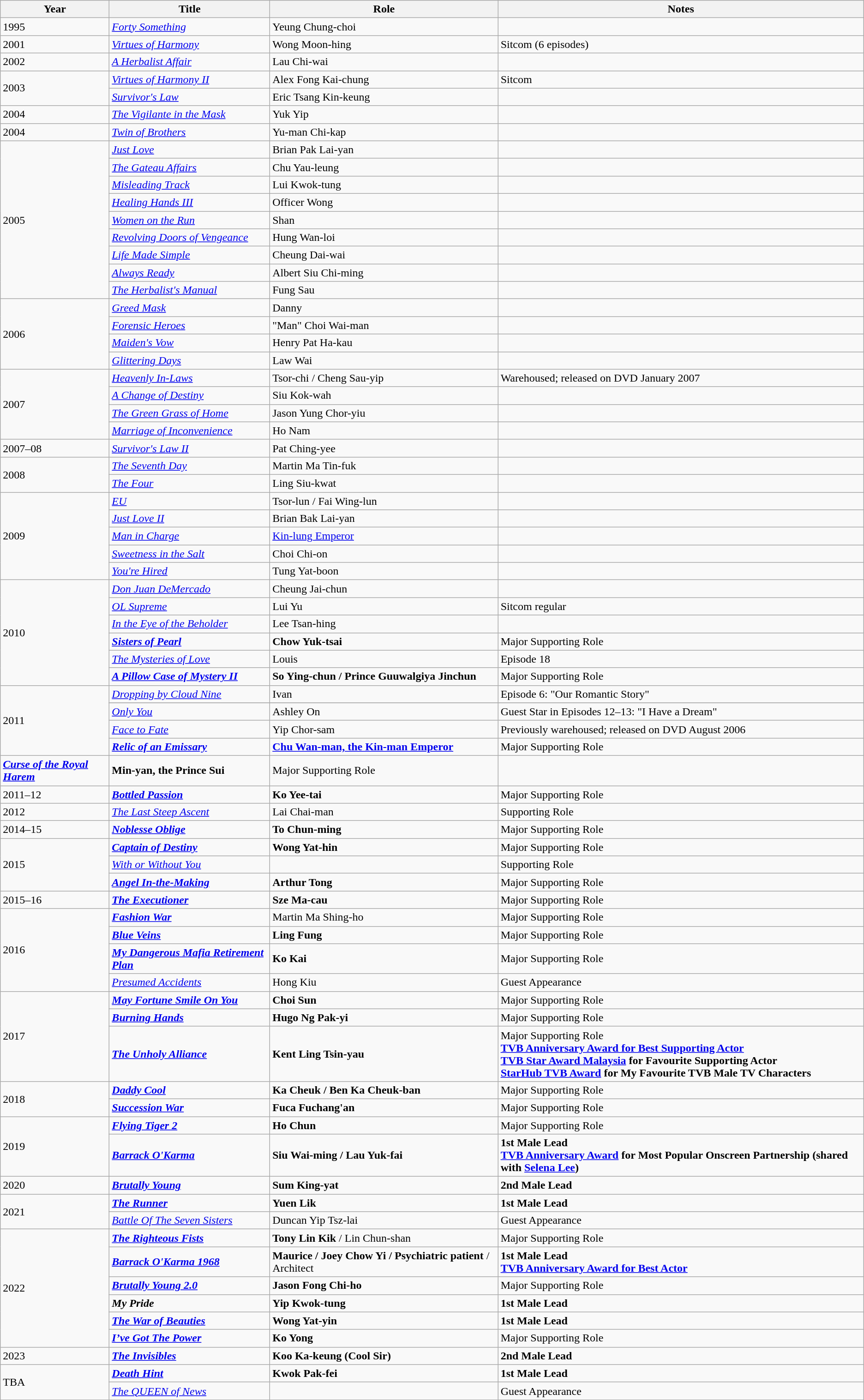<table class="wikitable plainrowheaders sortable">
<tr>
<th scope="col">Year</th>
<th scope="col">Title</th>
<th scope="col">Role</th>
<th scope="col" class="unsortable">Notes</th>
</tr>
<tr>
<td>1995</td>
<td><em><a href='#'>Forty Something</a></em></td>
<td>Yeung Chung-choi</td>
<td></td>
</tr>
<tr>
<td>2001</td>
<td><em><a href='#'>Virtues of Harmony</a></em></td>
<td>Wong Moon-hing</td>
<td>Sitcom (6 episodes)</td>
</tr>
<tr>
<td>2002</td>
<td><em><a href='#'>A Herbalist Affair</a></em></td>
<td>Lau Chi-wai</td>
<td></td>
</tr>
<tr>
<td rowspan=2>2003</td>
<td><em><a href='#'>Virtues of Harmony II</a></em></td>
<td>Alex Fong Kai-chung</td>
<td>Sitcom</td>
</tr>
<tr>
<td><em><a href='#'>Survivor's Law</a></em></td>
<td>Eric Tsang Kin-keung</td>
<td></td>
</tr>
<tr>
<td>2004</td>
<td><em><a href='#'>The Vigilante in the Mask</a></em></td>
<td>Yuk Yip</td>
<td></td>
</tr>
<tr>
<td>2004</td>
<td><em><a href='#'>Twin of Brothers</a></em></td>
<td>Yu-man Chi-kap</td>
<td></td>
</tr>
<tr>
<td rowspan=9>2005</td>
<td><em><a href='#'>Just Love</a></em></td>
<td>Brian Pak Lai-yan</td>
<td></td>
</tr>
<tr>
<td><em><a href='#'>The Gateau Affairs</a></em></td>
<td>Chu Yau-leung</td>
<td></td>
</tr>
<tr>
<td><em><a href='#'>Misleading Track</a></em></td>
<td>Lui Kwok-tung</td>
<td></td>
</tr>
<tr>
<td><em><a href='#'>Healing Hands III</a></em></td>
<td>Officer Wong</td>
<td></td>
</tr>
<tr>
<td><em><a href='#'>Women on the Run</a></em></td>
<td>Shan</td>
<td></td>
</tr>
<tr>
<td><em><a href='#'>Revolving Doors of Vengeance</a></em></td>
<td>Hung Wan-loi</td>
<td></td>
</tr>
<tr>
<td><em><a href='#'>Life Made Simple</a></em></td>
<td>Cheung Dai-wai</td>
<td></td>
</tr>
<tr>
<td><em><a href='#'>Always Ready</a></em></td>
<td>Albert Siu Chi-ming</td>
<td></td>
</tr>
<tr>
<td><em><a href='#'>The Herbalist's Manual</a></em></td>
<td>Fung Sau</td>
<td></td>
</tr>
<tr>
<td rowspan=4>2006</td>
<td><em><a href='#'>Greed Mask</a></em></td>
<td>Danny</td>
<td></td>
</tr>
<tr>
<td><em><a href='#'>Forensic Heroes</a></em></td>
<td>"Man" Choi Wai-man</td>
<td></td>
</tr>
<tr>
<td><em><a href='#'>Maiden's Vow</a></em></td>
<td>Henry Pat Ha-kau</td>
<td></td>
</tr>
<tr>
<td><em><a href='#'>Glittering Days</a></em></td>
<td>Law Wai</td>
<td></td>
</tr>
<tr>
<td rowspan=4>2007</td>
<td><em><a href='#'>Heavenly In-Laws</a></em></td>
<td>Tsor-chi / Cheng Sau-yip</td>
<td>Warehoused; released on DVD January 2007</td>
</tr>
<tr>
<td><em><a href='#'>A Change of Destiny</a></em></td>
<td>Siu Kok-wah</td>
<td></td>
</tr>
<tr>
<td><em><a href='#'>The Green Grass of Home</a></em></td>
<td>Jason Yung Chor-yiu</td>
<td></td>
</tr>
<tr>
<td><em><a href='#'>Marriage of Inconvenience</a></em></td>
<td>Ho Nam</td>
<td></td>
</tr>
<tr>
<td>2007–08</td>
<td><em><a href='#'>Survivor's Law II</a></em></td>
<td>Pat Ching-yee</td>
<td></td>
</tr>
<tr>
<td rowspan=2>2008</td>
<td><em><a href='#'>The Seventh Day</a></em></td>
<td>Martin Ma Tin-fuk</td>
<td></td>
</tr>
<tr>
<td><em><a href='#'>The Four</a></em></td>
<td>Ling Siu-kwat</td>
<td></td>
</tr>
<tr>
<td rowspan=5>2009</td>
<td><em><a href='#'>EU</a></em></td>
<td>Tsor-lun / Fai Wing-lun</td>
<td></td>
</tr>
<tr>
<td><em><a href='#'>Just Love II</a></em></td>
<td>Brian Bak Lai-yan</td>
<td></td>
</tr>
<tr>
<td><em><a href='#'>Man in Charge</a></em></td>
<td><a href='#'>Kin-lung Emperor</a></td>
<td></td>
</tr>
<tr>
<td><em><a href='#'>Sweetness in the Salt</a></em></td>
<td>Choi Chi-on</td>
<td></td>
</tr>
<tr>
<td><em><a href='#'>You're Hired</a></em></td>
<td>Tung Yat-boon</td>
<td></td>
</tr>
<tr>
<td rowspan=6>2010</td>
<td><em><a href='#'>Don Juan DeMercado</a></em></td>
<td>Cheung Jai-chun</td>
<td></td>
</tr>
<tr>
<td><em><a href='#'>OL Supreme</a></em></td>
<td>Lui Yu</td>
<td>Sitcom regular</td>
</tr>
<tr>
<td><em><a href='#'>In the Eye of the Beholder</a></em></td>
<td>Lee Tsan-hing</td>
<td></td>
</tr>
<tr>
<td><strong><em><a href='#'>Sisters of Pearl</a></em></strong></td>
<td><strong> Chow Yuk-tsai </strong></td>
<td>Major Supporting Role</td>
</tr>
<tr>
<td><em><a href='#'>The Mysteries of Love</a></em></td>
<td>Louis</td>
<td>Episode 18</td>
</tr>
<tr>
<td><strong><em><a href='#'>A Pillow Case of Mystery II</a></em></strong></td>
<td><strong> So Ying-chun / Prince Guuwalgiya Jinchun </strong></td>
<td>Major Supporting Role</td>
</tr>
<tr>
<td rowspan=5>2011</td>
<td><em><a href='#'>Dropping by Cloud Nine</a></em></td>
<td>Ivan</td>
<td>Episode 6: "Our Romantic Story"</td>
</tr>
<tr>
</tr>
<tr>
<td><em><a href='#'>Only You</a></em></td>
<td>Ashley On</td>
<td>Guest Star in Episodes 12–13: "I Have a Dream"</td>
</tr>
<tr>
<td><em><a href='#'>Face to Fate</a></em></td>
<td>Yip Chor-sam</td>
<td>Previously warehoused; released on DVD August 2006</td>
</tr>
<tr>
<td><strong><em><a href='#'>Relic of an Emissary</a></em></strong></td>
<td><strong><a href='#'>Chu Wan-man, the Kin-man Emperor</a></strong></td>
<td>Major Supporting Role</td>
</tr>
<tr>
<td><strong><em><a href='#'>Curse of the Royal Harem</a></em></strong></td>
<td><strong> Min-yan, the Prince Sui </strong></td>
<td>Major Supporting Role</td>
</tr>
<tr>
<td>2011–12</td>
<td><strong><em><a href='#'>Bottled Passion</a></em></strong></td>
<td><strong> Ko Yee-tai </strong></td>
<td>Major Supporting Role</td>
</tr>
<tr>
<td>2012</td>
<td><em><a href='#'>The Last Steep Ascent</a></em></td>
<td>Lai Chai-man</td>
<td>Supporting Role</td>
</tr>
<tr>
<td>2014–15</td>
<td><strong><em><a href='#'>Noblesse Oblige</a></em></strong></td>
<td><strong> To Chun-ming </strong></td>
<td>Major Supporting Role</td>
</tr>
<tr>
<td rowspan=3>2015</td>
<td><strong><em><a href='#'>Captain of Destiny</a></em></strong></td>
<td><strong> Wong Yat-hin </strong></td>
<td>Major Supporting Role</td>
</tr>
<tr>
<td><em><a href='#'>With or Without You</a></em></td>
<td></td>
<td>Supporting Role</td>
</tr>
<tr>
<td><strong><em><a href='#'>Angel In-the-Making</a></em></strong></td>
<td><strong> Arthur Tong </strong></td>
<td>Major Supporting Role</td>
</tr>
<tr>
<td>2015–16</td>
<td><strong><em><a href='#'>The Executioner</a></em></strong></td>
<td><strong> Sze Ma-cau </strong></td>
<td>Major Supporting Role</td>
</tr>
<tr>
<td rowspan=4>2016</td>
<td><strong><em><a href='#'>Fashion War</a></em></strong></td>
<td>Martin Ma Shing-ho</td>
<td>Major Supporting Role</td>
</tr>
<tr>
<td><strong><em><a href='#'>Blue Veins</a></em></strong></td>
<td><strong> Ling Fung </strong></td>
<td>Major Supporting Role</td>
</tr>
<tr>
<td><strong><em><a href='#'>My Dangerous Mafia Retirement Plan</a></em></strong></td>
<td><strong>Ko Kai</strong></td>
<td>Major Supporting Role</td>
</tr>
<tr>
<td><em><a href='#'>Presumed Accidents</a></em></td>
<td>Hong Kiu</td>
<td>Guest Appearance</td>
</tr>
<tr>
<td rowspan=3>2017</td>
<td><strong><em><a href='#'>May Fortune Smile On You</a></em></strong></td>
<td><strong>Choi Sun</strong></td>
<td>Major Supporting Role</td>
</tr>
<tr>
<td><strong><em><a href='#'>Burning Hands</a></em></strong></td>
<td><strong>Hugo Ng Pak-yi</strong></td>
<td>Major Supporting Role</td>
</tr>
<tr>
<td><strong><em><a href='#'>The Unholy Alliance</a></em></strong></td>
<td><strong>Kent Ling Tsin-yau</strong></td>
<td>Major Supporting Role<br><strong><a href='#'>TVB Anniversary Award for Best Supporting Actor</a></strong><br><strong><a href='#'>TVB Star Award Malaysia</a> for Favourite Supporting Actor</strong><br><strong><a href='#'>StarHub TVB Award</a> for My Favourite TVB Male TV Characters</strong></td>
</tr>
<tr>
<td rowspan="2">2018</td>
<td><strong><em><a href='#'>Daddy Cool</a></em></strong></td>
<td><strong>Ka Cheuk / Ben Ka Cheuk-ban</strong></td>
<td>Major Supporting Role</td>
</tr>
<tr>
<td><strong><em><a href='#'>Succession War</a></em></strong></td>
<td><strong>Fuca Fuchang'an</strong></td>
<td>Major Supporting Role</td>
</tr>
<tr>
<td rowspan="2">2019</td>
<td><strong><em><a href='#'>Flying Tiger 2</a></em></strong></td>
<td><strong>Ho Chun</strong></td>
<td>Major Supporting Role</td>
</tr>
<tr>
<td><strong><em><a href='#'>Barrack O'Karma</a></em></strong></td>
<td><strong>Siu Wai-ming / Lau Yuk-fai</strong></td>
<td><strong>1st Male Lead</strong><br><strong><a href='#'>TVB Anniversary Award</a> for Most Popular Onscreen Partnership (shared with <a href='#'>Selena Lee</a>)</strong></td>
</tr>
<tr>
<td>2020</td>
<td><strong><em><a href='#'>Brutally Young</a></em></strong></td>
<td><strong>Sum King-yat</strong></td>
<td><strong>2nd Male Lead</strong></td>
</tr>
<tr>
<td rowspan="2">2021</td>
<td><strong><em><a href='#'>The Runner</a></em></strong></td>
<td><strong>Yuen Lik</strong></td>
<td><strong>1st Male Lead</strong></td>
</tr>
<tr>
<td><em><a href='#'>Battle Of The Seven Sisters</a></em></td>
<td>Duncan Yip Tsz-lai</td>
<td>Guest Appearance</td>
</tr>
<tr>
<td rowspan="6">2022</td>
<td><strong><em><a href='#'>The Righteous Fists</a></em></strong></td>
<td><strong>Tony Lin Kik</strong> / Lin Chun-shan</td>
<td>Major Supporting Role</td>
</tr>
<tr>
<td><strong><em><a href='#'>Barrack O'Karma 1968</a></em></strong></td>
<td><strong>Maurice / Joey Chow Yi / Psychiatric patient </strong> / Architect</td>
<td><strong>1st Male Lead</strong><br><strong><a href='#'>TVB Anniversary Award for Best Actor</a></strong></td>
</tr>
<tr>
<td><strong><em><a href='#'>Brutally Young 2.0</a></em></strong></td>
<td><strong>Jason Fong Chi-ho</strong></td>
<td>Major Supporting Role</td>
</tr>
<tr>
<td><strong><em>My Pride</em></strong></td>
<td><strong>Yip Kwok-tung</strong></td>
<td><strong>1st Male Lead</strong></td>
</tr>
<tr>
<td><strong><em><a href='#'>The War of Beauties</a></em></strong></td>
<td><strong>Wong Yat-yin</strong></td>
<td><strong>1st Male Lead</strong></td>
</tr>
<tr>
<td><strong><em><a href='#'>I’ve Got The Power</a></em></strong></td>
<td><strong>Ko Yong</strong></td>
<td>Major Supporting Role</td>
</tr>
<tr>
<td>2023</td>
<td><strong><em><a href='#'>The Invisibles</a></em></strong></td>
<td><strong>Koo Ka-keung (Cool Sir)</strong></td>
<td><strong>2nd Male Lead</strong></td>
</tr>
<tr>
<td rowspan=2>TBA</td>
<td><strong><em><a href='#'>Death Hint</a></em></strong></td>
<td><strong>Kwok Pak-fei</strong></td>
<td><strong>1st Male Lead</strong></td>
</tr>
<tr>
<td><em><a href='#'>The QUEEN of News</a></em></td>
<td></td>
<td>Guest Appearance</td>
</tr>
</table>
